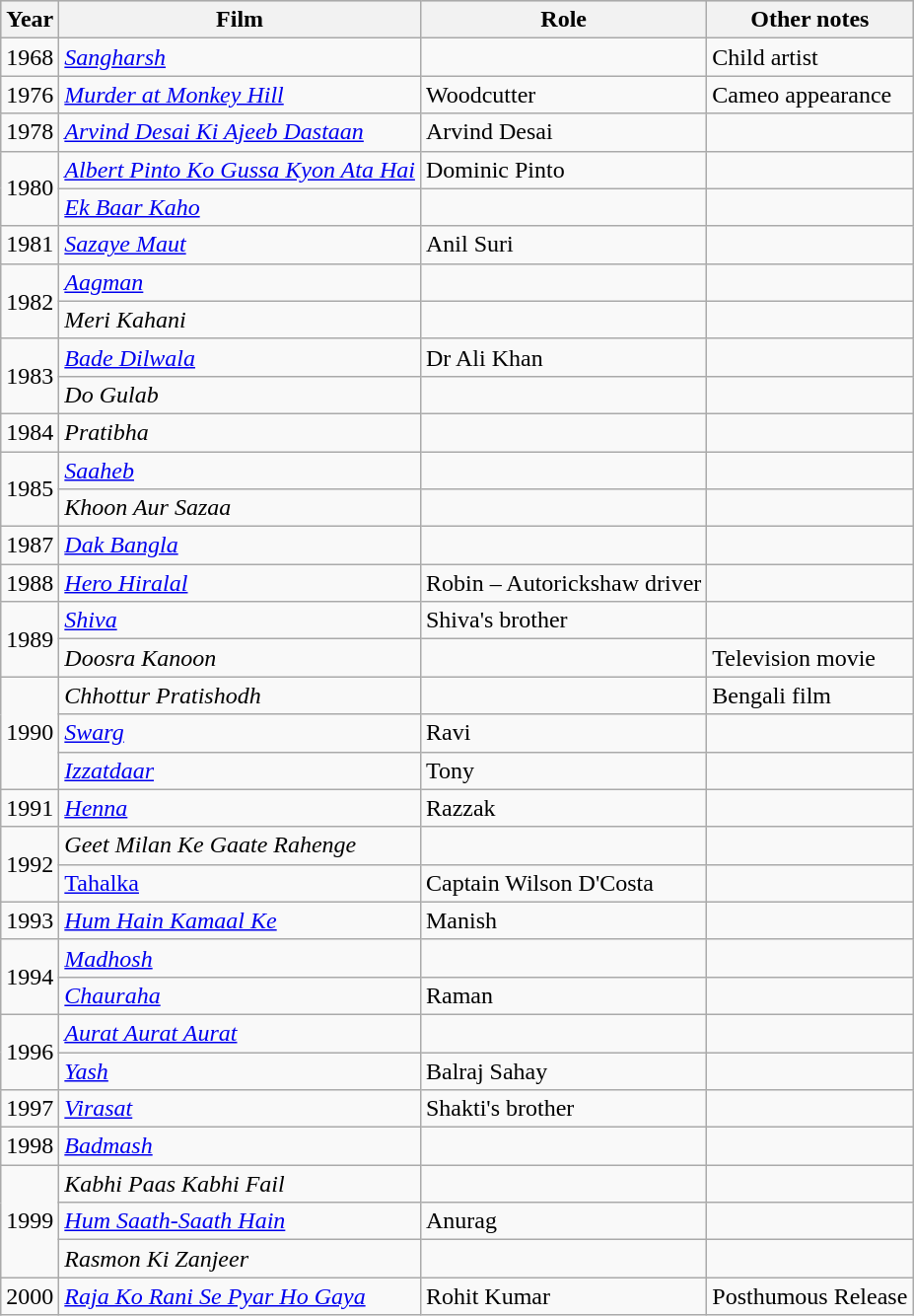<table class="wikitable">
<tr style="background:#ccc; text-align:center;">
<th>Year</th>
<th>Film</th>
<th>Role</th>
<th>Other notes</th>
</tr>
<tr>
<td>1968</td>
<td><em><a href='#'>Sangharsh</a></em></td>
<td></td>
<td>Child artist</td>
</tr>
<tr>
<td>1976</td>
<td><em><a href='#'>Murder at Monkey Hill</a></em></td>
<td>Woodcutter</td>
<td>Cameo appearance</td>
</tr>
<tr>
<td>1978</td>
<td><em><a href='#'>Arvind Desai Ki Ajeeb Dastaan</a></em></td>
<td>Arvind Desai</td>
<td></td>
</tr>
<tr>
<td rowspan="2">1980</td>
<td><em><a href='#'>Albert Pinto Ko Gussa Kyon Ata Hai</a></em></td>
<td>Dominic Pinto</td>
<td></td>
</tr>
<tr>
<td><em><a href='#'>Ek Baar Kaho</a></em></td>
<td></td>
<td></td>
</tr>
<tr>
<td>1981</td>
<td><em><a href='#'>Sazaye Maut</a></em></td>
<td>Anil Suri</td>
<td></td>
</tr>
<tr>
<td rowspan="2">1982</td>
<td><em><a href='#'>Aagman</a></em></td>
<td></td>
<td></td>
</tr>
<tr>
<td><em>Meri Kahani</em></td>
<td></td>
<td></td>
</tr>
<tr>
<td rowspan="2">1983</td>
<td><em><a href='#'>Bade Dilwala</a></em></td>
<td>Dr Ali Khan</td>
<td></td>
</tr>
<tr>
<td><em>Do Gulab</em></td>
<td></td>
<td></td>
</tr>
<tr>
<td>1984</td>
<td><em>Pratibha</em></td>
<td></td>
<td></td>
</tr>
<tr>
<td rowspan="2">1985</td>
<td><em><a href='#'>Saaheb</a></em></td>
<td></td>
<td></td>
</tr>
<tr>
<td><em>Khoon Aur Sazaa</em></td>
<td></td>
<td></td>
</tr>
<tr>
<td>1987</td>
<td><em><a href='#'>Dak Bangla</a></em></td>
<td></td>
<td></td>
</tr>
<tr>
<td>1988</td>
<td><em><a href='#'>Hero Hiralal</a></em></td>
<td>Robin – Autorickshaw driver</td>
<td></td>
</tr>
<tr>
<td rowspan="2">1989</td>
<td><em><a href='#'>Shiva</a></em></td>
<td>Shiva's brother</td>
<td></td>
</tr>
<tr>
<td><em>Doosra Kanoon</em></td>
<td></td>
<td>Television movie</td>
</tr>
<tr>
<td rowspan="3">1990</td>
<td><em>Chhottur Pratishodh</em></td>
<td></td>
<td>Bengali film</td>
</tr>
<tr>
<td><em><a href='#'>Swarg</a></em></td>
<td>Ravi</td>
<td></td>
</tr>
<tr>
<td><em><a href='#'>Izzatdaar</a></em></td>
<td>Tony</td>
<td></td>
</tr>
<tr>
<td>1991</td>
<td><em><a href='#'>Henna</a></em></td>
<td>Razzak</td>
<td></td>
</tr>
<tr>
<td rowspan="2">1992</td>
<td><em>Geet Milan Ke Gaate Rahenge</em></td>
<td></td>
<td></td>
</tr>
<tr>
<td><a href='#'>Tahalka</a></td>
<td>Captain Wilson D'Costa</td>
<td></td>
</tr>
<tr>
<td>1993</td>
<td><em><a href='#'>Hum Hain Kamaal Ke</a></em></td>
<td>Manish</td>
<td></td>
</tr>
<tr>
<td rowspan="2">1994</td>
<td><em><a href='#'>Madhosh</a></em></td>
<td></td>
<td></td>
</tr>
<tr>
<td><em><a href='#'>Chauraha</a></em></td>
<td>Raman</td>
<td></td>
</tr>
<tr>
<td rowspan="2">1996</td>
<td><em><a href='#'>Aurat Aurat Aurat</a></em></td>
<td></td>
<td></td>
</tr>
<tr>
<td><em><a href='#'>Yash</a></em></td>
<td>Balraj Sahay</td>
<td></td>
</tr>
<tr>
<td>1997</td>
<td><em><a href='#'>Virasat</a></em></td>
<td>Shakti's brother</td>
<td></td>
</tr>
<tr>
<td>1998</td>
<td><em><a href='#'>Badmash</a></em></td>
<td></td>
<td></td>
</tr>
<tr>
<td rowspan="3">1999</td>
<td><em>Kabhi Paas Kabhi Fail</em></td>
<td></td>
<td></td>
</tr>
<tr>
<td><em><a href='#'>Hum Saath-Saath Hain</a></em></td>
<td>Anurag</td>
<td></td>
</tr>
<tr>
<td><em>Rasmon Ki Zanjeer</em></td>
<td></td>
<td></td>
</tr>
<tr>
<td>2000</td>
<td><em><a href='#'>Raja Ko Rani Se Pyar Ho Gaya</a></em></td>
<td>Rohit Kumar</td>
<td>Posthumous Release</td>
</tr>
</table>
